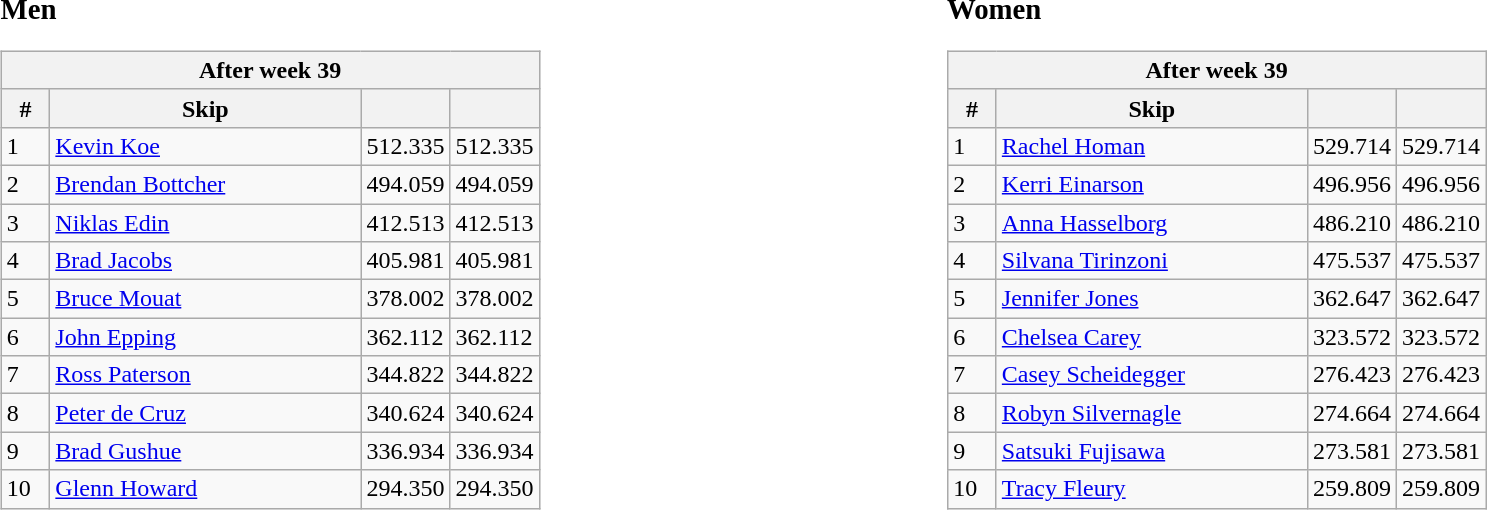<table>
<tr>
<td width=20% valign="top"><br><big><strong>Men</strong></big><table class=wikitable>
<tr>
<th colspan=4>After week 39</th>
</tr>
<tr>
<th width=25>#</th>
<th width=200>Skip</th>
<th width=50></th>
<th width=50></th>
</tr>
<tr>
<td>1</td>
<td> <a href='#'>Kevin Koe</a></td>
<td>512.335</td>
<td>512.335</td>
</tr>
<tr>
<td>2</td>
<td> <a href='#'>Brendan Bottcher</a></td>
<td>494.059</td>
<td>494.059</td>
</tr>
<tr>
<td>3</td>
<td> <a href='#'>Niklas Edin</a></td>
<td>412.513</td>
<td>412.513</td>
</tr>
<tr>
<td>4</td>
<td> <a href='#'>Brad Jacobs</a></td>
<td>405.981</td>
<td>405.981</td>
</tr>
<tr>
<td>5</td>
<td> <a href='#'>Bruce Mouat</a></td>
<td>378.002</td>
<td>378.002</td>
</tr>
<tr>
<td>6</td>
<td> <a href='#'>John Epping</a></td>
<td>362.112</td>
<td>362.112</td>
</tr>
<tr>
<td>7</td>
<td> <a href='#'>Ross Paterson</a></td>
<td>344.822</td>
<td>344.822</td>
</tr>
<tr>
<td>8</td>
<td> <a href='#'>Peter de Cruz</a></td>
<td>340.624</td>
<td>340.624</td>
</tr>
<tr>
<td>9</td>
<td> <a href='#'>Brad Gushue</a></td>
<td>336.934</td>
<td>336.934</td>
</tr>
<tr>
<td>10</td>
<td> <a href='#'>Glenn Howard</a></td>
<td>294.350</td>
<td>294.350</td>
</tr>
</table>
</td>
<td width=20% valign="top"><br><big><strong>Women</strong></big><table class=wikitable>
<tr>
<th colspan=4>After week 39</th>
</tr>
<tr align=center>
<th width=25>#</th>
<th width=200>Skip</th>
<th width=50></th>
<th width=50></th>
</tr>
<tr>
<td>1</td>
<td> <a href='#'>Rachel Homan</a></td>
<td>529.714</td>
<td>529.714</td>
</tr>
<tr>
<td>2</td>
<td> <a href='#'>Kerri Einarson</a></td>
<td>496.956</td>
<td>496.956</td>
</tr>
<tr>
<td>3</td>
<td> <a href='#'>Anna Hasselborg</a></td>
<td>486.210</td>
<td>486.210</td>
</tr>
<tr>
<td>4</td>
<td> <a href='#'>Silvana Tirinzoni</a></td>
<td>475.537</td>
<td>475.537</td>
</tr>
<tr>
<td>5</td>
<td> <a href='#'>Jennifer Jones</a></td>
<td>362.647</td>
<td>362.647</td>
</tr>
<tr>
<td>6</td>
<td> <a href='#'>Chelsea Carey</a></td>
<td>323.572</td>
<td>323.572</td>
</tr>
<tr>
<td>7</td>
<td> <a href='#'>Casey Scheidegger</a></td>
<td>276.423</td>
<td>276.423</td>
</tr>
<tr>
<td>8</td>
<td> <a href='#'>Robyn Silvernagle</a></td>
<td>274.664</td>
<td>274.664</td>
</tr>
<tr>
<td>9</td>
<td> <a href='#'>Satsuki Fujisawa</a></td>
<td>273.581</td>
<td>273.581</td>
</tr>
<tr>
<td>10</td>
<td> <a href='#'>Tracy Fleury</a></td>
<td>259.809</td>
<td>259.809</td>
</tr>
</table>
</td>
</tr>
</table>
